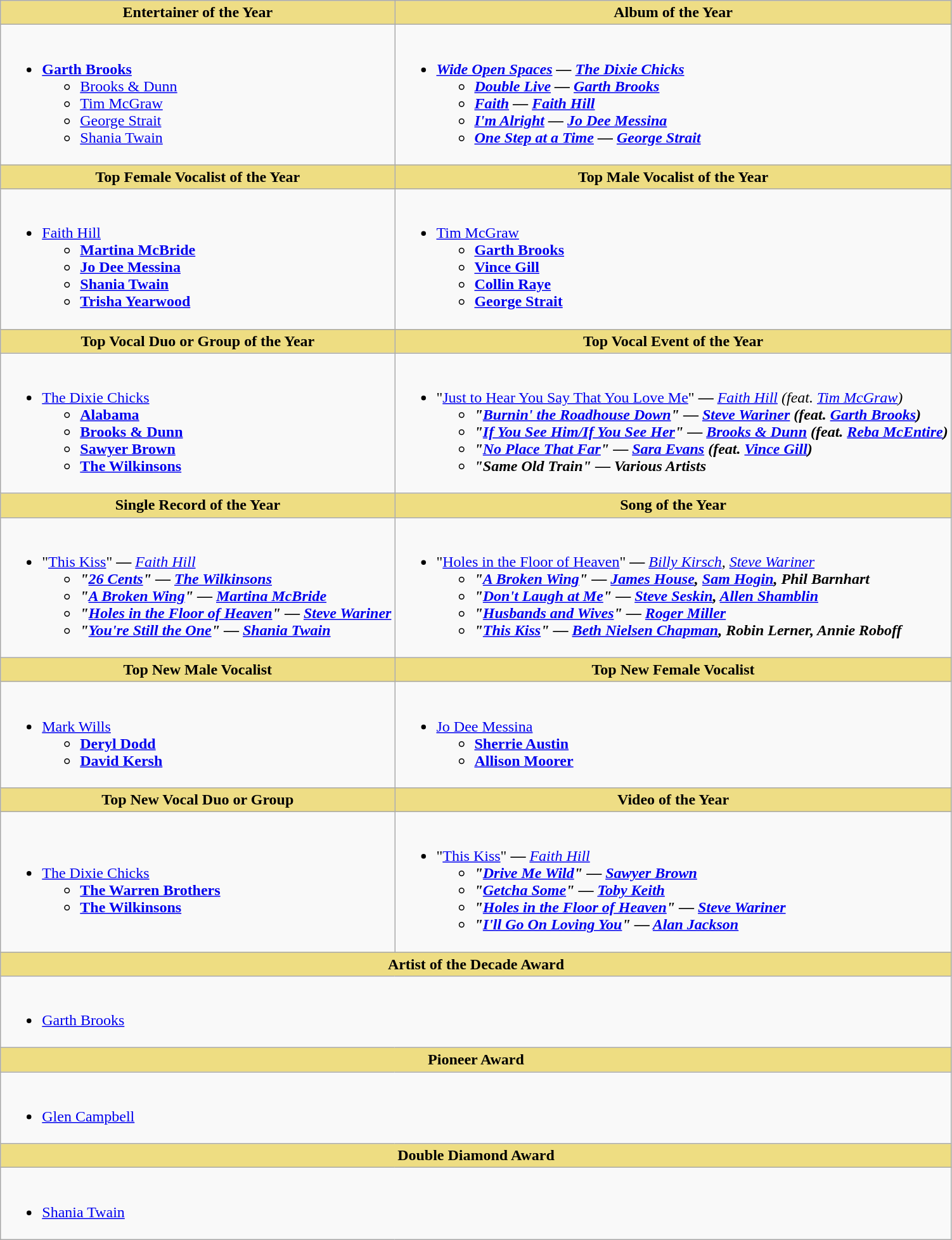<table class="wikitable">
<tr>
<th style="background:#EEDD85; width=50%">Entertainer of the Year</th>
<th style="background:#EEDD85; width=50%">Album of the Year</th>
</tr>
<tr>
<td style="vertical-align:top"><br><ul><li><strong><a href='#'>Garth Brooks</a></strong><ul><li><a href='#'>Brooks & Dunn</a></li><li><a href='#'>Tim McGraw</a></li><li><a href='#'>George Strait</a></li><li><a href='#'>Shania Twain</a></li></ul></li></ul></td>
<td style="vertical-align:top"><br><ul><li><strong><em><a href='#'>Wide Open Spaces</a><em> — <a href='#'>The Dixie Chicks</a><strong><ul><li></em><a href='#'>Double Live</a><em> — <a href='#'>Garth Brooks</a></li><li></em><a href='#'>Faith</a><em> — <a href='#'>Faith Hill</a></li><li></em><a href='#'>I'm Alright</a><em> — <a href='#'>Jo Dee Messina</a></li><li></em><a href='#'>One Step at a Time</a><em> — <a href='#'>George Strait</a></li></ul></li></ul></td>
</tr>
<tr>
<th style="background:#EEDD82; width=25%">Top Female Vocalist of the Year</th>
<th style="background:#EEDD82; width=25%">Top Male Vocalist of the Year</th>
</tr>
<tr>
<td style="vertical-align:top"><br><ul><li></strong><a href='#'>Faith Hill</a><strong><ul><li><a href='#'>Martina McBride</a></li><li><a href='#'>Jo Dee Messina</a></li><li><a href='#'>Shania Twain</a></li><li><a href='#'>Trisha Yearwood</a></li></ul></li></ul></td>
<td style="vertical-align:top"><br><ul><li></strong><a href='#'>Tim McGraw</a><strong><ul><li><a href='#'>Garth Brooks</a></li><li><a href='#'>Vince Gill</a></li><li><a href='#'>Collin Raye</a></li><li><a href='#'>George Strait</a></li></ul></li></ul></td>
</tr>
<tr>
<th style="background:#EEDD82; width=25%">Top Vocal Duo or Group of the Year</th>
<th style="background:#EEDD82; width=25%">Top Vocal Event of the Year</th>
</tr>
<tr>
<td style="vertical-align:top"><br><ul><li></strong><a href='#'>The Dixie Chicks</a><strong><ul><li><a href='#'>Alabama</a></li><li><a href='#'>Brooks & Dunn</a></li><li><a href='#'>Sawyer Brown</a></li><li><a href='#'>The Wilkinsons</a></li></ul></li></ul></td>
<td style="vertical-align:top"><br><ul><li></strong>"<a href='#'>Just to Hear You Say That You Love Me</a>"<strong> </em>—<em> </strong><a href='#'>Faith Hill</a> (feat. <a href='#'>Tim McGraw</a>)<strong><ul><li>"<a href='#'>Burnin' the Roadhouse Down</a>" </em>—<em> <a href='#'>Steve Wariner</a> (feat. <a href='#'>Garth Brooks</a>)</li><li>"<a href='#'>If You See Him/If You See Her</a>" </em>—<em> <a href='#'>Brooks & Dunn</a> (feat. <a href='#'>Reba McEntire</a>)</li><li>"<a href='#'>No Place That Far</a>" </em>—<em> <a href='#'>Sara Evans</a> (feat. <a href='#'>Vince Gill</a>)</li><li>"Same Old Train" </em>—<em> Various Artists</li></ul></li></ul></td>
</tr>
<tr>
<th style="background:#EEDD82; width=25%">Single Record of the Year</th>
<th style="background:#EEDD82; width=25%">Song of the Year</th>
</tr>
<tr>
<td style="vertical-align:top"><br><ul><li></strong>"<a href='#'>This Kiss</a>"<strong> </em>—<em> </strong><a href='#'>Faith Hill</a><strong><ul><li>"<a href='#'>26 Cents</a>" </em>—<em> <a href='#'>The Wilkinsons</a></li><li>"<a href='#'>A Broken Wing</a>" </em>—<em> <a href='#'>Martina McBride</a></li><li>"<a href='#'>Holes in the Floor of Heaven</a>" </em>—<em> <a href='#'>Steve Wariner</a></li><li>"<a href='#'>You're Still the One</a>" </em>—<em> <a href='#'>Shania Twain</a></li></ul></li></ul></td>
<td style="vertical-align:top"><br><ul><li></strong>"<a href='#'>Holes in the Floor of Heaven</a>"<strong> </em>—<em> </strong><a href='#'>Billy Kirsch</a>, <a href='#'>Steve Wariner</a><strong><ul><li>"<a href='#'>A Broken Wing</a>" </em>—<em> <a href='#'>James House</a>, <a href='#'>Sam Hogin</a>, Phil Barnhart</li><li>"<a href='#'>Don't Laugh at Me</a>" </em>—<em> <a href='#'>Steve Seskin</a>, <a href='#'>Allen Shamblin</a></li><li>"<a href='#'>Husbands and Wives</a>" </em>—<em> <a href='#'>Roger Miller</a></li><li>"<a href='#'>This Kiss</a>" </em>—<em> <a href='#'>Beth Nielsen Chapman</a>, Robin Lerner, Annie Roboff</li></ul></li></ul></td>
</tr>
<tr>
<th style="background:#EEDD82; width=25%">Top New Male Vocalist</th>
<th style="background:#EEDD82; width=25%">Top New Female Vocalist</th>
</tr>
<tr>
<td style="vertical-align:top"><br><ul><li></strong><a href='#'>Mark Wills</a><strong><ul><li><a href='#'>Deryl Dodd</a></li><li><a href='#'>David Kersh</a></li></ul></li></ul></td>
<td style="vertical-align:top"><br><ul><li></strong><a href='#'>Jo Dee Messina</a><strong><ul><li><a href='#'>Sherrie Austin</a></li><li><a href='#'>Allison Moorer</a></li></ul></li></ul></td>
</tr>
<tr>
<th style="background:#EEDD85; width=25%">Top New Vocal Duo or Group</th>
<th style="background:#EEDD85; width=25%">Video of the Year</th>
</tr>
<tr>
<td><br><ul><li></strong><a href='#'>The Dixie Chicks</a><strong><ul><li><a href='#'>The Warren Brothers</a></li><li><a href='#'>The Wilkinsons</a></li></ul></li></ul></td>
<td><br><ul><li></strong>"<a href='#'>This Kiss</a>"<strong> </em>—<em> </strong><a href='#'>Faith Hill</a><strong><ul><li>"<a href='#'>Drive Me Wild</a>" </em>—<em> <a href='#'>Sawyer Brown</a></li><li>"<a href='#'>Getcha Some</a>" </em>—<em> <a href='#'>Toby Keith</a></li><li>"<a href='#'>Holes in the Floor of Heaven</a>" </em>—<em> <a href='#'>Steve Wariner</a></li><li>"<a href='#'>I'll Go On Loving You</a>" </em>—<em> <a href='#'>Alan Jackson</a></li></ul></li></ul></td>
</tr>
<tr>
<th colspan="2" style="background:#EEDD82; width=25%">Artist of the Decade Award</th>
</tr>
<tr>
<td colspan="2"><br><ul><li></strong><a href='#'>Garth Brooks</a><strong></li></ul></td>
</tr>
<tr>
<th colspan="2" style="background:#EEDD82; width=25%">Pioneer Award</th>
</tr>
<tr>
<td colspan="2"><br><ul><li></strong><a href='#'>Glen Campbell</a><strong></li></ul></td>
</tr>
<tr>
<th colspan="2" style="background:#EEDD82; width=25%">Double Diamond Award</th>
</tr>
<tr>
<td colspan="2"><br><ul><li></strong><a href='#'>Shania Twain</a><strong></li></ul></td>
</tr>
</table>
